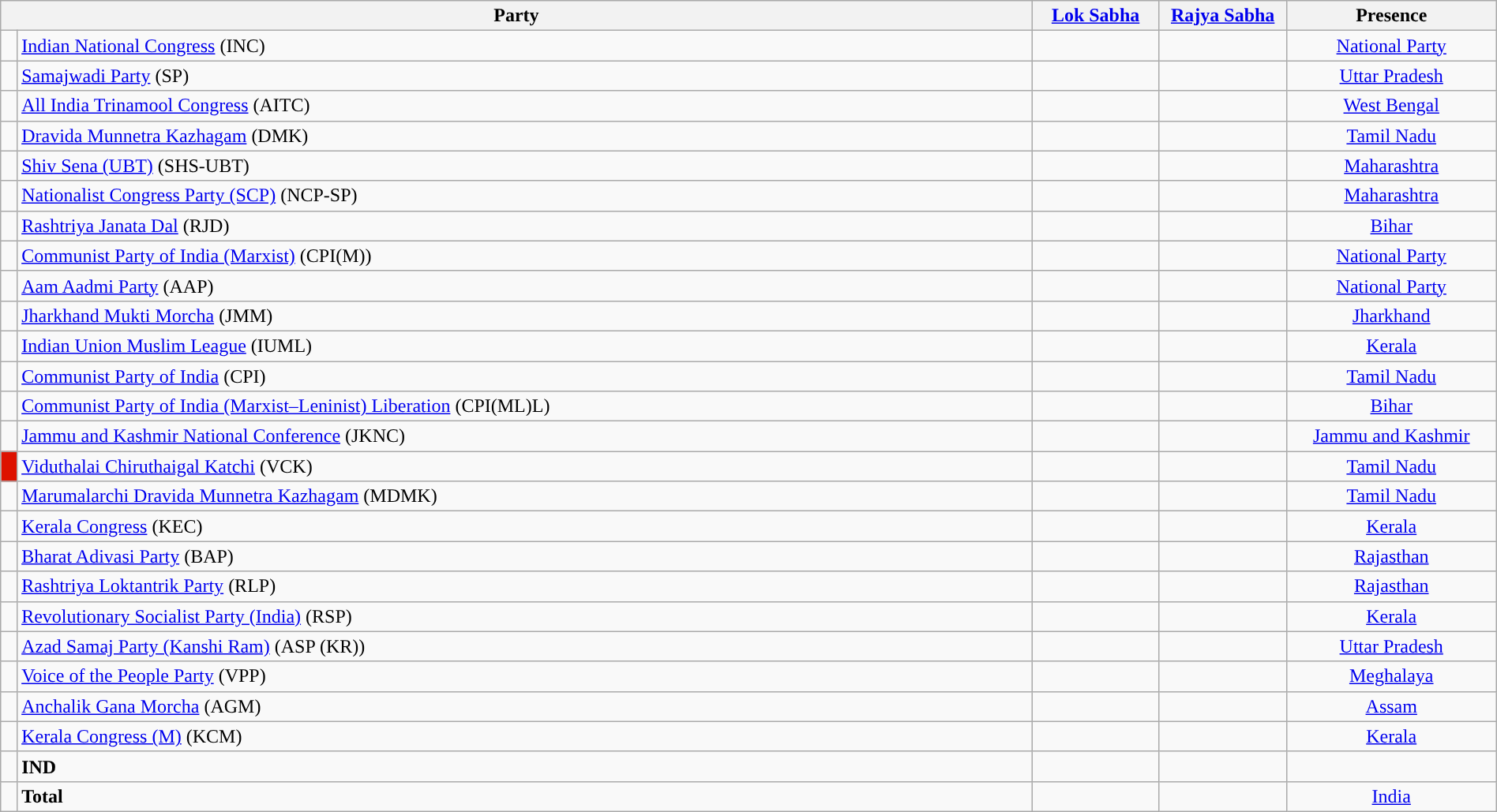<table class="wikitable sortable" width="100%">
<tr>
<th colspan="2" style="width:300px;">Party</th>
<th style="width:100px;"><a href='#'>Lok Sabha</a></th>
<th style="width:100px;"><a href='#'>Rajya Sabha</a></th>
<th style="width:170px;">Presence</th>
</tr>
<tr>
<td style="background-color:"></td>
<td><a href='#'>Indian National Congress</a> (INC)</td>
<td style="text-align: center;"></td>
<td style="text-align: center;"></td>
<td style="text-align: center;"><a href='#'>National Party</a></td>
</tr>
<tr>
<td style="background-color:"></td>
<td><a href='#'>Samajwadi Party</a> (SP)</td>
<td style="text-align: center;"></td>
<td style="text-align: center;"></td>
<td style="text-align: center;"><a href='#'>Uttar Pradesh</a></td>
</tr>
<tr>
<td style="background-color:"></td>
<td><a href='#'>All India Trinamool Congress</a> (AITC)</td>
<td style="text-align: center;"></td>
<td style="text-align: center;"></td>
<td style="text-align: center;"><a href='#'>West Bengal</a></td>
</tr>
<tr>
<td style="background-color:"></td>
<td><a href='#'>Dravida Munnetra Kazhagam</a> (DMK)</td>
<td style="text-align: center;"></td>
<td style="text-align: center;"></td>
<td style="text-align: center;"><a href='#'>Tamil Nadu</a></td>
</tr>
<tr>
<td style="background-color:"></td>
<td><a href='#'>Shiv Sena (UBT)</a> (SHS-UBT)</td>
<td style="text-align: center;"></td>
<td style="text-align: center;"></td>
<td style="text-align: center;"><a href='#'>Maharashtra</a></td>
</tr>
<tr>
<td style="background-color:"></td>
<td><a href='#'>Nationalist Congress Party (SCP)</a> (NCP-SP)</td>
<td style="text-align: center;"></td>
<td style="text-align: center;"></td>
<td style="text-align: center;"><a href='#'>Maharashtra</a></td>
</tr>
<tr>
<td style="background-color:"></td>
<td><a href='#'>Rashtriya Janata Dal</a> (RJD)</td>
<td style="text-align: center;"></td>
<td style="text-align: center;"></td>
<td style="text-align: center;"><a href='#'>Bihar</a></td>
</tr>
<tr>
<td style="background-color:"></td>
<td><a href='#'>Communist Party of India (Marxist)</a> (CPI(M))</td>
<td style="text-align: center;"></td>
<td style="text-align: center;"></td>
<td style="text-align: center;"><a href='#'>National Party</a></td>
</tr>
<tr>
<td style="background-color:"></td>
<td><a href='#'>Aam Aadmi Party</a> (AAP)</td>
<td style="text-align: center;"></td>
<td style="text-align: center;"></td>
<td style="text-align: center;"><a href='#'>National Party</a></td>
</tr>
<tr>
<td style="background:"></td>
<td><a href='#'>Jharkhand Mukti Morcha</a> (JMM)</td>
<td style="text-align: center;"></td>
<td style="text-align: center;"></td>
<td style="text-align: center;"><a href='#'>Jharkhand</a></td>
</tr>
<tr>
<td style="background-color:"></td>
<td><a href='#'>Indian Union Muslim League</a> (IUML)</td>
<td style="text-align: center;"></td>
<td style="text-align: center;"></td>
<td style="text-align: center;"><a href='#'>Kerala</a></td>
</tr>
<tr>
<td style="background-color:"></td>
<td><a href='#'>Communist Party of India</a> (CPI)</td>
<td style="text-align: center;"></td>
<td style="text-align: center;"></td>
<td style="text-align: center;"><a href='#'>Tamil Nadu</a></td>
</tr>
<tr>
<td style="background-color:"></td>
<td><a href='#'>Communist Party of India (Marxist–Leninist) Liberation</a> (CPI(ML)L)</td>
<td style="text-align: center;"></td>
<td style="text-align: center;"></td>
<td style="text-align: center;"><a href='#'>Bihar</a></td>
</tr>
<tr>
<td style="background:"></td>
<td><a href='#'>Jammu and Kashmir National Conference</a> (JKNC)</td>
<td style="text-align: center;"></td>
<td style="text-align: center;"></td>
<td style="text-align: center;"><a href='#'>Jammu and Kashmir</a></td>
</tr>
<tr>
<td style="background:#d10; text-align:center; color:white;"></td>
<td><a href='#'>Viduthalai Chiruthaigal Katchi</a> (VCK)</td>
<td style="text-align: center;"></td>
<td style="text-align: center;"></td>
<td style="text-align: center;"><a href='#'>Tamil Nadu</a></td>
</tr>
<tr>
<td style="background-color:"></td>
<td><a href='#'>Marumalarchi Dravida Munnetra Kazhagam</a> (MDMK)</td>
<td style="text-align: center;"></td>
<td style="text-align: center;"></td>
<td style="text-align: center;"><a href='#'>Tamil Nadu</a></td>
</tr>
<tr>
<td style="background-color:"></td>
<td><a href='#'>Kerala Congress</a> (KEC)</td>
<td style="text-align: center;"></td>
<td style="text-align: center;"></td>
<td style="text-align: center;"><a href='#'>Kerala</a></td>
</tr>
<tr>
<td style="background-color:"></td>
<td><a href='#'>Bharat Adivasi Party</a> (BAP)</td>
<td style="text-align: center;"></td>
<td style="text-align: center;"></td>
<td style="text-align: center;"><a href='#'>Rajasthan</a></td>
</tr>
<tr>
<td style="background-color:"></td>
<td><a href='#'>Rashtriya Loktantrik Party</a> (RLP)</td>
<td style="text-align: center;"></td>
<td style="text-align: center;"></td>
<td style="text-align: center;"><a href='#'>Rajasthan</a></td>
</tr>
<tr>
<td style="background-color:"></td>
<td><a href='#'>Revolutionary Socialist Party (India)</a> (RSP)</td>
<td style="text-align: center;"></td>
<td style="text-align: center;"></td>
<td style="text-align: center;"><a href='#'>Kerala</a></td>
</tr>
<tr>
<td style="background-color:"></td>
<td><a href='#'>Azad Samaj Party (Kanshi Ram)</a> (ASP (KR))</td>
<td style="text-align: center;"></td>
<td style="text-align: center;"></td>
<td style="text-align: center;"><a href='#'>Uttar Pradesh</a></td>
</tr>
<tr>
<td style="background-color:"></td>
<td><a href='#'>Voice of the People Party</a> (VPP)</td>
<td style="text-align: center;"></td>
<td style="text-align: center;"></td>
<td style="text-align: center;"><a href='#'>Meghalaya</a></td>
</tr>
<tr>
<td style="background-color:"></td>
<td><a href='#'>Anchalik Gana Morcha</a> (AGM)</td>
<td style="text-align: center;"></td>
<td style="text-align: center;"></td>
<td style="text-align: center;"><a href='#'>Assam</a></td>
</tr>
<tr>
<td style="background-color:"></td>
<td><a href='#'>Kerala Congress (M)</a> (KCM)</td>
<td style="text-align: center;"></td>
<td style="text-align: center;"></td>
<td style="text-align: center;"><a href='#'>Kerala</a></td>
</tr>
<tr>
<td style="background-color:"></td>
<td><strong>IND</strong></td>
<td style="text-align: center;"></td>
<td style="text-align: center;"></td>
<td style="text-align: center;"></td>
</tr>
<tr>
<td style="background-color:"></td>
<td><strong>Total</strong></td>
<td style="text-align: center;"></td>
<td style="text-align: center;"></td>
<td rowspan="4" style="text-align: center;"><a href='#'>India</a></td>
</tr>
</table>
